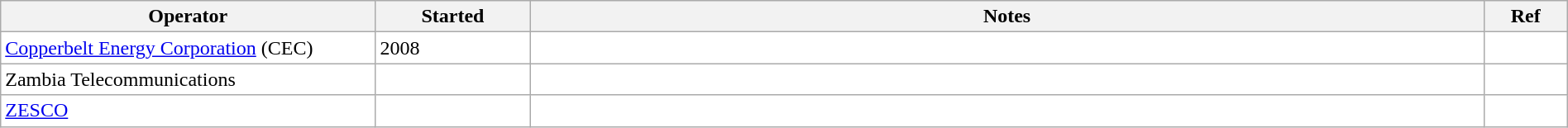<table class="wikitable" style="background: #FFFFFF; width: 100%; white-space: normal;">
<tr>
<th scope="col" width="100px">Operator</th>
<th scope="col" width="20px">Started</th>
<th scope="col" width="350px">Notes</th>
<th scope="col" width="20px">Ref</th>
</tr>
<tr>
<td><a href='#'>Copperbelt Energy Corporation</a> (CEC)</td>
<td>2008</td>
<td></td>
<td></td>
</tr>
<tr>
<td>Zambia Telecommunications</td>
<td></td>
<td></td>
<td></td>
</tr>
<tr>
<td><a href='#'>ZESCO</a></td>
<td></td>
<td></td>
<td></td>
</tr>
</table>
